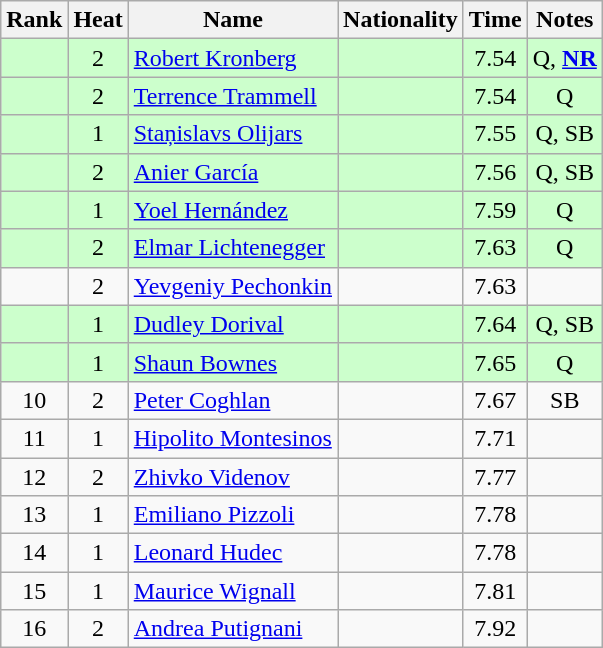<table class="wikitable sortable" style="text-align:center">
<tr>
<th>Rank</th>
<th>Heat</th>
<th>Name</th>
<th>Nationality</th>
<th>Time</th>
<th>Notes</th>
</tr>
<tr bgcolor=ccffcc>
<td></td>
<td>2</td>
<td align="left"><a href='#'>Robert Kronberg</a></td>
<td align=left></td>
<td>7.54</td>
<td>Q, <strong><a href='#'>NR</a></strong></td>
</tr>
<tr bgcolor=ccffcc>
<td></td>
<td>2</td>
<td align="left"><a href='#'>Terrence Trammell</a></td>
<td align=left></td>
<td>7.54</td>
<td>Q</td>
</tr>
<tr bgcolor=ccffcc>
<td></td>
<td>1</td>
<td align="left"><a href='#'>Staņislavs Olijars</a></td>
<td align=left></td>
<td>7.55</td>
<td>Q, SB</td>
</tr>
<tr bgcolor=ccffcc>
<td></td>
<td>2</td>
<td align="left"><a href='#'>Anier García</a></td>
<td align=left></td>
<td>7.56</td>
<td>Q, SB</td>
</tr>
<tr bgcolor=ccffcc>
<td></td>
<td>1</td>
<td align="left"><a href='#'>Yoel Hernández</a></td>
<td align=left></td>
<td>7.59</td>
<td>Q</td>
</tr>
<tr bgcolor=ccffcc>
<td></td>
<td>2</td>
<td align="left"><a href='#'>Elmar Lichtenegger</a></td>
<td align=left></td>
<td>7.63</td>
<td>Q</td>
</tr>
<tr>
<td></td>
<td>2</td>
<td align="left"><a href='#'>Yevgeniy Pechonkin</a></td>
<td align=left></td>
<td>7.63</td>
<td></td>
</tr>
<tr bgcolor=ccffcc>
<td></td>
<td>1</td>
<td align="left"><a href='#'>Dudley Dorival</a></td>
<td align=left></td>
<td>7.64</td>
<td>Q, SB</td>
</tr>
<tr bgcolor=ccffcc>
<td></td>
<td>1</td>
<td align="left"><a href='#'>Shaun Bownes</a></td>
<td align=left></td>
<td>7.65</td>
<td>Q</td>
</tr>
<tr>
<td>10</td>
<td>2</td>
<td align="left"><a href='#'>Peter Coghlan</a></td>
<td align=left></td>
<td>7.67</td>
<td>SB</td>
</tr>
<tr>
<td>11</td>
<td>1</td>
<td align="left"><a href='#'>Hipolito Montesinos</a></td>
<td align=left></td>
<td>7.71</td>
<td></td>
</tr>
<tr>
<td>12</td>
<td>2</td>
<td align="left"><a href='#'>Zhivko Videnov</a></td>
<td align=left></td>
<td>7.77</td>
<td></td>
</tr>
<tr>
<td>13</td>
<td>1</td>
<td align="left"><a href='#'>Emiliano Pizzoli</a></td>
<td align=left></td>
<td>7.78</td>
<td></td>
</tr>
<tr>
<td>14</td>
<td>1</td>
<td align="left"><a href='#'>Leonard Hudec</a></td>
<td align=left></td>
<td>7.78</td>
<td></td>
</tr>
<tr>
<td>15</td>
<td>1</td>
<td align="left"><a href='#'>Maurice Wignall</a></td>
<td align=left></td>
<td>7.81</td>
<td></td>
</tr>
<tr>
<td>16</td>
<td>2</td>
<td align="left"><a href='#'>Andrea Putignani</a></td>
<td align=left></td>
<td>7.92</td>
<td></td>
</tr>
</table>
